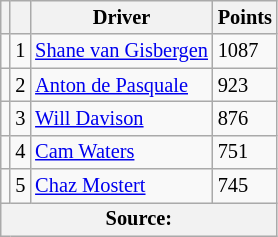<table class="wikitable" style="font-size: 85%;">
<tr>
<th scope="col"></th>
<th scope="col"></th>
<th scope="col">Driver</th>
<th scope="col">Points</th>
</tr>
<tr>
<td align="left"></td>
<td align="center">1</td>
<td> <a href='#'>Shane van Gisbergen</a></td>
<td align="left">1087</td>
</tr>
<tr>
<td align="left"></td>
<td align="center">2</td>
<td> <a href='#'>Anton de Pasquale</a></td>
<td align="left">923</td>
</tr>
<tr>
<td align="left"></td>
<td align="center">3</td>
<td> <a href='#'>Will Davison</a></td>
<td align="left">876</td>
</tr>
<tr>
<td align="left"></td>
<td align="center">4</td>
<td> <a href='#'>Cam Waters</a></td>
<td align="left">751</td>
</tr>
<tr>
<td align="left"></td>
<td align="center">5</td>
<td> <a href='#'>Chaz Mostert</a></td>
<td align="left">745</td>
</tr>
<tr>
<th colspan=4>Source:</th>
</tr>
</table>
